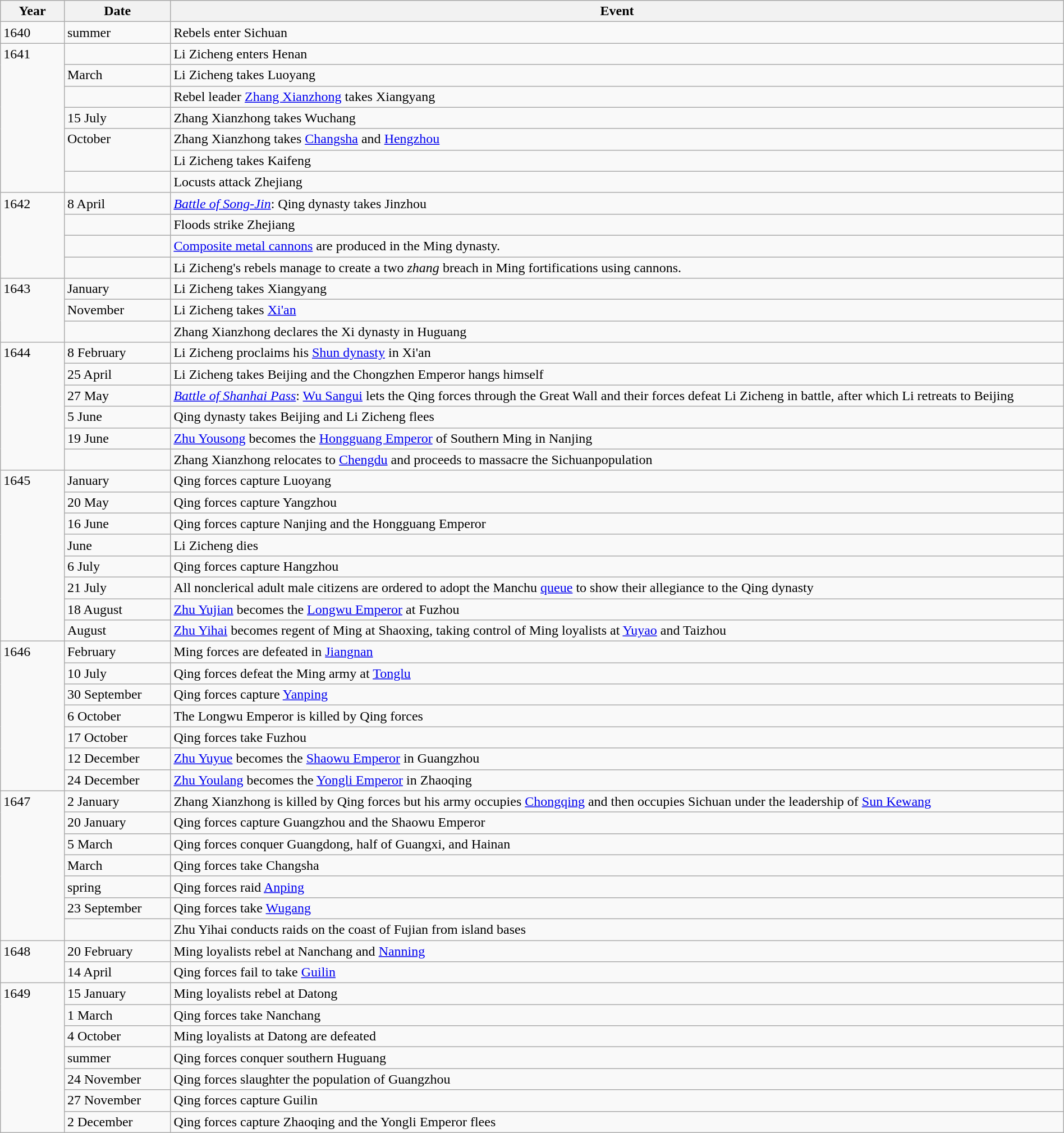<table class="wikitable" width="100%">
<tr>
<th style="width:6%">Year</th>
<th style="width:10%">Date</th>
<th>Event</th>
</tr>
<tr>
<td>1640</td>
<td>summer</td>
<td>Rebels enter Sichuan</td>
</tr>
<tr>
<td rowspan="7" valign="top">1641</td>
<td></td>
<td>Li Zicheng enters Henan</td>
</tr>
<tr>
<td>March</td>
<td>Li Zicheng takes Luoyang</td>
</tr>
<tr>
<td></td>
<td>Rebel leader <a href='#'>Zhang Xianzhong</a> takes Xiangyang</td>
</tr>
<tr>
<td>15 July</td>
<td>Zhang Xianzhong takes Wuchang</td>
</tr>
<tr>
<td rowspan="2" valign="top">October</td>
<td>Zhang Xianzhong takes <a href='#'>Changsha</a> and <a href='#'>Hengzhou</a></td>
</tr>
<tr>
<td>Li Zicheng takes Kaifeng</td>
</tr>
<tr>
<td></td>
<td>Locusts attack Zhejiang</td>
</tr>
<tr>
<td rowspan="4" valign="top">1642</td>
<td>8 April</td>
<td><em><a href='#'>Battle of Song-Jin</a></em>: Qing dynasty takes Jinzhou</td>
</tr>
<tr>
<td></td>
<td>Floods strike Zhejiang</td>
</tr>
<tr>
<td></td>
<td><a href='#'>Composite metal cannons</a> are produced in the Ming dynasty.</td>
</tr>
<tr>
<td></td>
<td>Li Zicheng's rebels manage to create a two <em>zhang</em> breach in Ming fortifications using cannons.</td>
</tr>
<tr>
<td rowspan="3" valign="top">1643</td>
<td>January</td>
<td>Li Zicheng takes Xiangyang</td>
</tr>
<tr>
<td>November</td>
<td>Li Zicheng takes <a href='#'>Xi'an</a></td>
</tr>
<tr>
<td></td>
<td>Zhang Xianzhong declares the Xi dynasty in Huguang</td>
</tr>
<tr>
<td rowspan="6" valign="top">1644</td>
<td>8 February</td>
<td>Li Zicheng proclaims his <a href='#'>Shun dynasty</a> in Xi'an</td>
</tr>
<tr>
<td>25 April</td>
<td>Li Zicheng takes Beijing and the Chongzhen Emperor hangs himself</td>
</tr>
<tr>
<td>27 May</td>
<td><em><a href='#'>Battle of Shanhai Pass</a></em>: <a href='#'>Wu Sangui</a> lets the Qing forces through the Great Wall and their forces defeat Li Zicheng in battle, after which Li retreats to Beijing</td>
</tr>
<tr>
<td>5 June</td>
<td>Qing dynasty takes Beijing and Li Zicheng flees</td>
</tr>
<tr>
<td>19 June</td>
<td><a href='#'>Zhu Yousong</a> becomes the <a href='#'>Hongguang Emperor</a> of Southern Ming in Nanjing</td>
</tr>
<tr>
<td></td>
<td>Zhang Xianzhong relocates to <a href='#'>Chengdu</a> and proceeds to massacre the Sichuanpopulation</td>
</tr>
<tr>
<td rowspan="8" valign="top">1645</td>
<td>January</td>
<td>Qing forces capture Luoyang</td>
</tr>
<tr>
<td>20 May</td>
<td>Qing forces capture Yangzhou</td>
</tr>
<tr>
<td>16 June</td>
<td>Qing forces capture Nanjing and the Hongguang Emperor</td>
</tr>
<tr>
<td>June</td>
<td>Li Zicheng dies</td>
</tr>
<tr>
<td>6 July</td>
<td>Qing forces capture Hangzhou</td>
</tr>
<tr>
<td>21 July</td>
<td>All nonclerical adult male citizens are ordered to adopt the Manchu <a href='#'>queue</a> to show their allegiance to the Qing dynasty</td>
</tr>
<tr>
<td>18 August</td>
<td><a href='#'>Zhu Yujian</a> becomes the <a href='#'>Longwu Emperor</a> at Fuzhou</td>
</tr>
<tr>
<td>August</td>
<td><a href='#'>Zhu Yihai</a> becomes regent of Ming at Shaoxing, taking control of Ming loyalists at <a href='#'>Yuyao</a> and Taizhou</td>
</tr>
<tr>
<td rowspan="7" valign="top">1646</td>
<td>February</td>
<td>Ming forces are defeated in <a href='#'>Jiangnan</a></td>
</tr>
<tr>
<td>10 July</td>
<td>Qing forces defeat the Ming army at <a href='#'>Tonglu</a></td>
</tr>
<tr>
<td>30 September</td>
<td>Qing forces capture <a href='#'>Yanping</a></td>
</tr>
<tr>
<td>6 October</td>
<td>The Longwu Emperor is killed by Qing forces</td>
</tr>
<tr>
<td>17 October</td>
<td>Qing forces take Fuzhou</td>
</tr>
<tr>
<td>12 December</td>
<td><a href='#'>Zhu Yuyue</a> becomes the <a href='#'>Shaowu Emperor</a> in Guangzhou</td>
</tr>
<tr>
<td>24 December</td>
<td><a href='#'>Zhu Youlang</a> becomes the <a href='#'>Yongli Emperor</a> in Zhaoqing</td>
</tr>
<tr>
<td rowspan="7" valign="top">1647</td>
<td>2 January</td>
<td>Zhang Xianzhong is killed by Qing forces but his army occupies <a href='#'>Chongqing</a> and then occupies Sichuan under the leadership of <a href='#'>Sun Kewang</a></td>
</tr>
<tr>
<td>20 January</td>
<td>Qing forces capture Guangzhou and the Shaowu Emperor</td>
</tr>
<tr>
<td>5 March</td>
<td>Qing forces conquer Guangdong, half of Guangxi, and Hainan</td>
</tr>
<tr>
<td>March</td>
<td>Qing forces take Changsha</td>
</tr>
<tr>
<td>spring</td>
<td>Qing forces raid <a href='#'>Anping</a></td>
</tr>
<tr>
<td>23 September</td>
<td>Qing forces take <a href='#'>Wugang</a></td>
</tr>
<tr>
<td></td>
<td>Zhu Yihai conducts raids on the coast of Fujian from island bases</td>
</tr>
<tr>
<td rowspan="2" valign="top">1648</td>
<td>20 February</td>
<td>Ming loyalists rebel at Nanchang and <a href='#'>Nanning</a></td>
</tr>
<tr>
<td>14 April</td>
<td>Qing forces fail to take <a href='#'>Guilin</a></td>
</tr>
<tr>
<td rowspan="7" valign="top">1649</td>
<td>15 January</td>
<td>Ming loyalists rebel at Datong</td>
</tr>
<tr>
<td>1 March</td>
<td>Qing forces take Nanchang</td>
</tr>
<tr>
<td>4 October</td>
<td>Ming loyalists at Datong are defeated</td>
</tr>
<tr>
<td>summer</td>
<td>Qing forces conquer southern Huguang</td>
</tr>
<tr>
<td>24 November</td>
<td>Qing forces slaughter the population of Guangzhou</td>
</tr>
<tr>
<td>27 November</td>
<td>Qing forces capture Guilin</td>
</tr>
<tr>
<td>2 December</td>
<td>Qing forces capture Zhaoqing and the Yongli Emperor flees</td>
</tr>
</table>
